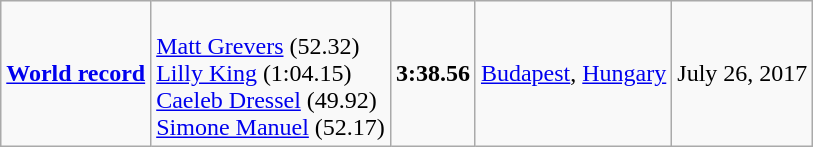<table class="wikitable">
<tr>
<td><strong><a href='#'>World record</a></strong></td>
<td><br><a href='#'>Matt Grevers</a> (52.32)<br><a href='#'>Lilly King</a> (1:04.15)<br><a href='#'>Caeleb Dressel</a> (49.92)<br><a href='#'>Simone Manuel</a> (52.17)</td>
<td><strong>3:38.56</strong></td>
<td><a href='#'>Budapest</a>, <a href='#'>Hungary</a></td>
<td>July 26, 2017</td>
</tr>
</table>
